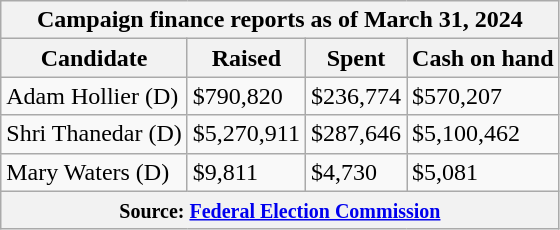<table class="wikitable sortable">
<tr>
<th colspan=4>Campaign finance reports as of March 31, 2024</th>
</tr>
<tr style="text-align:center;">
<th>Candidate</th>
<th>Raised</th>
<th>Spent</th>
<th>Cash on hand</th>
</tr>
<tr>
<td>Adam Hollier (D)</td>
<td>$790,820</td>
<td>$236,774</td>
<td>$570,207</td>
</tr>
<tr>
<td>Shri Thanedar (D)</td>
<td>$5,270,911</td>
<td>$287,646</td>
<td>$5,100,462</td>
</tr>
<tr>
<td>Mary Waters (D)</td>
<td>$9,811</td>
<td>$4,730</td>
<td>$5,081</td>
</tr>
<tr>
<th colspan="4"><small>Source: <a href='#'>Federal Election Commission</a></small></th>
</tr>
</table>
